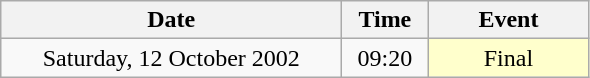<table class = "wikitable" style="text-align:center;">
<tr>
<th width=220>Date</th>
<th width=50>Time</th>
<th width=100>Event</th>
</tr>
<tr>
<td>Saturday, 12 October 2002</td>
<td>09:20</td>
<td bgcolor=ffffcc>Final</td>
</tr>
</table>
